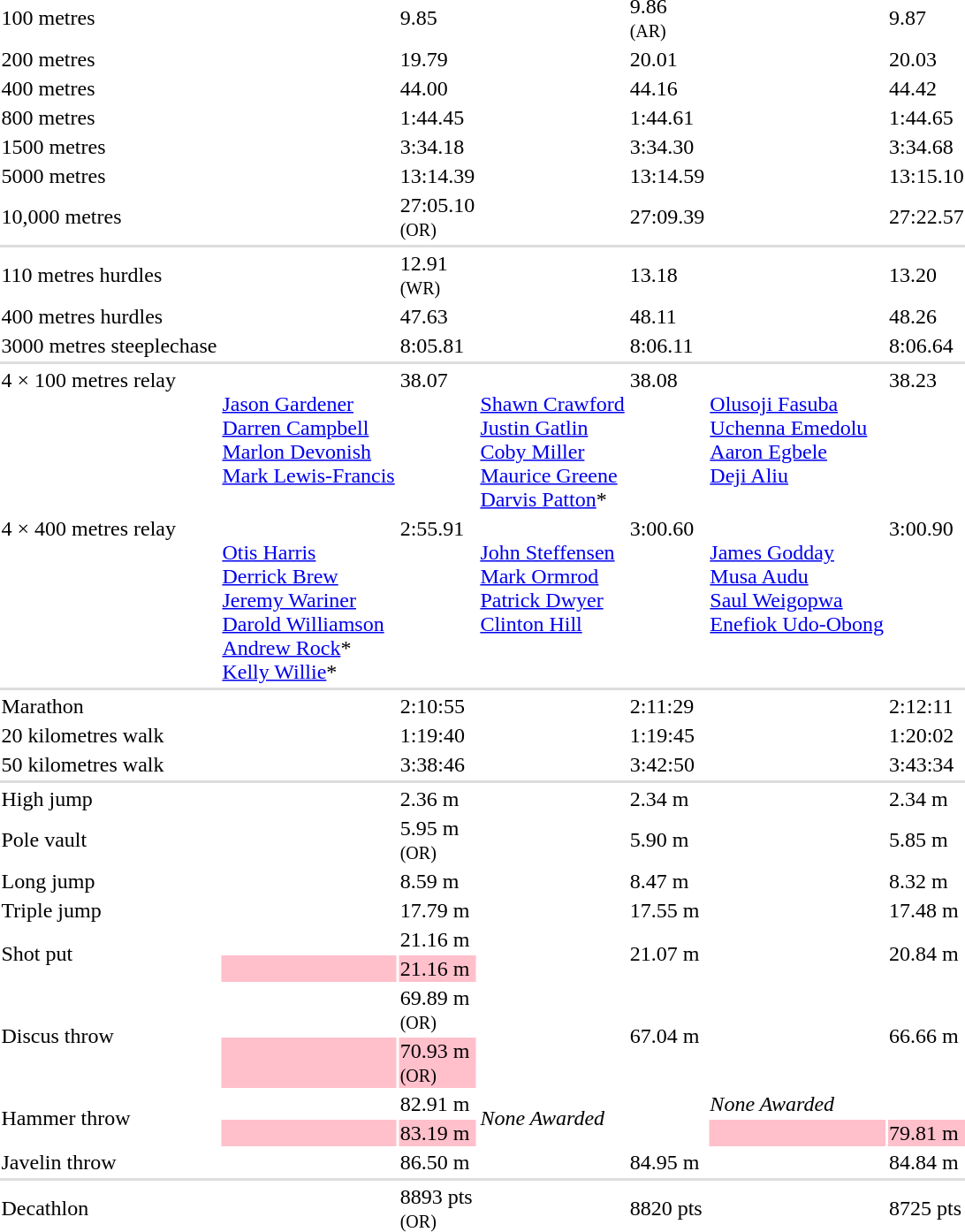<table>
<tr>
<td>100 metres<br></td>
<td></td>
<td>9.85</td>
<td></td>
<td>9.86<br><small> (AR) </small></td>
<td></td>
<td>9.87</td>
</tr>
<tr>
<td>200 metres<br></td>
<td></td>
<td>19.79</td>
<td></td>
<td>20.01</td>
<td></td>
<td>20.03</td>
</tr>
<tr>
<td>400 metres <br></td>
<td></td>
<td>44.00</td>
<td></td>
<td>44.16</td>
<td></td>
<td>44.42</td>
</tr>
<tr>
<td>800 metres <br></td>
<td></td>
<td>1:44.45</td>
<td></td>
<td>1:44.61</td>
<td></td>
<td>1:44.65</td>
</tr>
<tr>
<td>1500 metres <br></td>
<td></td>
<td>3:34.18</td>
<td></td>
<td>3:34.30</td>
<td></td>
<td>3:34.68</td>
</tr>
<tr>
<td>5000 metres <br></td>
<td></td>
<td>13:14.39</td>
<td></td>
<td>13:14.59</td>
<td></td>
<td>13:15.10</td>
</tr>
<tr>
<td>10,000 metres <br></td>
<td></td>
<td>27:05.10<br><small> (OR) </small></td>
<td></td>
<td>27:09.39</td>
<td></td>
<td>27:22.57</td>
</tr>
<tr bgcolor=#dddddd>
<td colspan=7></td>
</tr>
<tr>
<td>110 metres hurdles <br></td>
<td></td>
<td>12.91<br><small> (WR) </small></td>
<td></td>
<td>13.18</td>
<td></td>
<td>13.20</td>
</tr>
<tr>
<td>400 metres hurdles <br></td>
<td></td>
<td>47.63</td>
<td></td>
<td>48.11</td>
<td></td>
<td>48.26</td>
</tr>
<tr>
<td>3000 metres steeplechase <br></td>
<td></td>
<td>8:05.81</td>
<td></td>
<td>8:06.11</td>
<td></td>
<td>8:06.64</td>
</tr>
<tr bgcolor=#dddddd>
<td colspan=7></td>
</tr>
<tr valign="top">
<td>4 × 100 metres relay <br></td>
<td valign=top><br><a href='#'>Jason Gardener</a><br><a href='#'>Darren Campbell</a><br><a href='#'>Marlon Devonish</a><br><a href='#'>Mark Lewis-Francis</a></td>
<td>38.07</td>
<td valign=top><br><a href='#'>Shawn Crawford</a><br><a href='#'>Justin Gatlin</a><br><a href='#'>Coby Miller</a><br><a href='#'>Maurice Greene</a><br><a href='#'>Darvis Patton</a>*</td>
<td>38.08</td>
<td valign=top><br><a href='#'>Olusoji Fasuba</a><br><a href='#'>Uchenna Emedolu</a><br><a href='#'>Aaron Egbele</a><br><a href='#'>Deji Aliu</a></td>
<td>38.23</td>
</tr>
<tr valign="top">
<td>4 × 400 metres relay <br></td>
<td valign=top><br><a href='#'>Otis Harris</a><br><a href='#'>Derrick Brew</a><br><a href='#'>Jeremy Wariner</a><br><a href='#'>Darold Williamson</a><br><a href='#'>Andrew Rock</a>*<br><a href='#'>Kelly Willie</a>*</td>
<td>2:55.91</td>
<td valign=top><br><a href='#'>John Steffensen</a><br><a href='#'>Mark Ormrod</a><br><a href='#'>Patrick Dwyer</a><br><a href='#'>Clinton Hill</a></td>
<td>3:00.60</td>
<td valign=top><br><a href='#'>James Godday</a><br><a href='#'>Musa Audu</a><br><a href='#'>Saul Weigopwa</a><br><a href='#'>Enefiok Udo-Obong</a></td>
<td>3:00.90</td>
</tr>
<tr bgcolor=#dddddd>
<td colspan=7></td>
</tr>
<tr>
<td>Marathon <br></td>
<td></td>
<td>2:10:55</td>
<td></td>
<td>2:11:29</td>
<td></td>
<td>2:12:11</td>
</tr>
<tr>
<td>20 kilometres walk <br></td>
<td></td>
<td>1:19:40</td>
<td></td>
<td>1:19:45</td>
<td></td>
<td>1:20:02</td>
</tr>
<tr>
<td>50 kilometres walk <br></td>
<td></td>
<td>3:38:46</td>
<td></td>
<td>3:42:50</td>
<td></td>
<td>3:43:34</td>
</tr>
<tr bgcolor=#dddddd>
<td colspan=7></td>
</tr>
<tr>
<td>High jump <br></td>
<td></td>
<td>2.36 m</td>
<td></td>
<td>2.34 m</td>
<td></td>
<td>2.34 m</td>
</tr>
<tr>
<td>Pole vault <br></td>
<td></td>
<td>5.95 m<br><small> (OR) </small></td>
<td></td>
<td>5.90 m</td>
<td></td>
<td>5.85 m</td>
</tr>
<tr>
<td>Long jump <br></td>
<td></td>
<td>8.59 m</td>
<td></td>
<td>8.47 m</td>
<td></td>
<td>8.32 m</td>
</tr>
<tr>
<td>Triple jump <br></td>
<td></td>
<td>17.79 m</td>
<td></td>
<td>17.55 m</td>
<td></td>
<td>17.48 m</td>
</tr>
<tr>
<td rowspan=2>Shot put <br> </td>
<td></td>
<td>21.16 m</td>
<td rowspan=2></td>
<td rowspan=2>21.07 m</td>
<td rowspan=2></td>
<td rowspan=2>20.84 m</td>
</tr>
<tr bgcolor=pink>
<td></td>
<td>21.16 m</td>
</tr>
<tr>
<td rowspan=2>Discus throw <br></td>
<td></td>
<td>69.89 m<br><small> (OR) </small></td>
<td rowspan=2></td>
<td rowspan=2>67.04 m</td>
<td rowspan=2></td>
<td rowspan=2>66.66 m</td>
</tr>
<tr bgcolor=pink>
<td></td>
<td>70.93 m<br><small> (OR) </small></td>
</tr>
<tr>
<td rowspan=2>Hammer throw <br> </td>
<td></td>
<td>82.91 m</td>
<td rowspan=2><em>None Awarded</em> </td>
<td rowspan=2></td>
<td><em>None Awarded</em> </td>
<td></td>
</tr>
<tr bgcolor=pink>
<td></td>
<td>83.19 m</td>
<td></td>
<td>79.81 m</td>
</tr>
<tr>
<td>Javelin throw <br></td>
<td></td>
<td>86.50 m</td>
<td></td>
<td>84.95 m</td>
<td></td>
<td>84.84 m</td>
</tr>
<tr bgcolor=#dddddd>
<td colspan=7></td>
</tr>
<tr>
<td>Decathlon <br></td>
<td></td>
<td>8893 pts<br><small> (OR) </small></td>
<td></td>
<td>8820 pts</td>
<td></td>
<td>8725 pts</td>
</tr>
</table>
